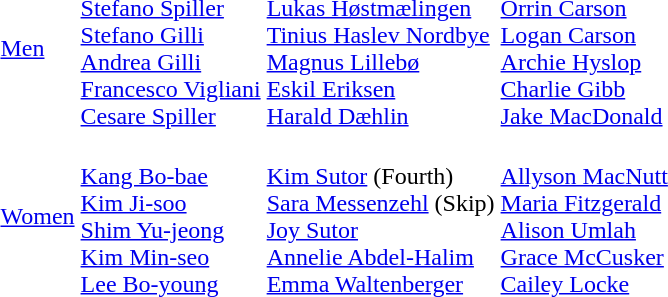<table>
<tr>
<td><a href='#'>Men</a></td>
<td><strong></strong><br><a href='#'>Stefano Spiller</a><br><a href='#'>Stefano Gilli</a><br><a href='#'>Andrea Gilli</a><br><a href='#'>Francesco Vigliani</a><br><a href='#'>Cesare Spiller</a></td>
<td><strong></strong><br><a href='#'>Lukas Høstmælingen</a><br><a href='#'>Tinius Haslev Nordbye</a><br><a href='#'>Magnus Lillebø</a><br><a href='#'>Eskil Eriksen</a><br><a href='#'>Harald Dæhlin</a></td>
<td><strong></strong><br><a href='#'>Orrin Carson</a><br><a href='#'>Logan Carson</a><br><a href='#'>Archie Hyslop</a><br><a href='#'>Charlie Gibb</a><br><a href='#'>Jake MacDonald</a></td>
</tr>
<tr>
<td><a href='#'>Women</a></td>
<td><strong></strong><br><a href='#'>Kang Bo-bae</a><br><a href='#'>Kim Ji-soo</a><br><a href='#'>Shim Yu-jeong</a><br><a href='#'>Kim Min-seo</a><br><a href='#'>Lee Bo-young</a></td>
<td><strong></strong><br><a href='#'>Kim Sutor</a> (Fourth)<br><a href='#'>Sara Messenzehl</a> (Skip)<br><a href='#'>Joy Sutor</a><br><a href='#'>Annelie Abdel-Halim</a><br><a href='#'>Emma Waltenberger</a></td>
<td><strong></strong><br><a href='#'>Allyson MacNutt</a><br><a href='#'>Maria Fitzgerald</a><br><a href='#'>Alison Umlah</a><br><a href='#'>Grace McCusker</a><br><a href='#'>Cailey Locke</a></td>
</tr>
</table>
